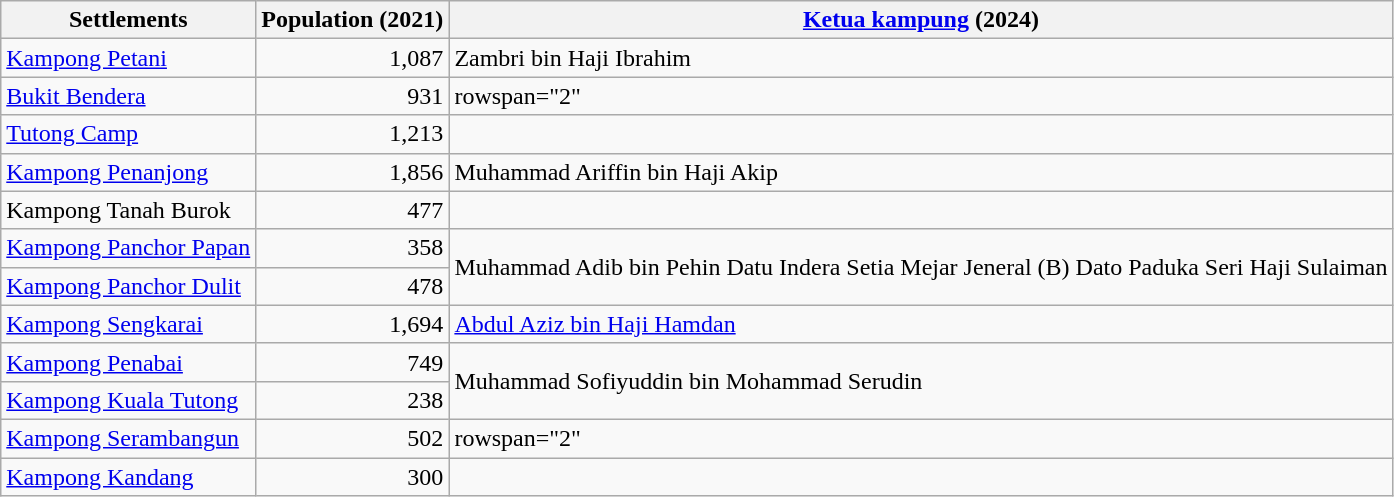<table class="wikitable">
<tr>
<th>Settlements</th>
<th>Population (2021)</th>
<th><a href='#'>Ketua kampung</a> (2024)</th>
</tr>
<tr>
<td><a href='#'>Kampong Petani</a></td>
<td align="right">1,087</td>
<td>Zambri bin Haji Ibrahim</td>
</tr>
<tr>
<td><a href='#'>Bukit Bendera</a></td>
<td align="right">931</td>
<td>rowspan="2" </td>
</tr>
<tr>
<td><a href='#'>Tutong Camp</a></td>
<td align="right">1,213</td>
</tr>
<tr>
<td><a href='#'>Kampong Penanjong</a></td>
<td align="right">1,856</td>
<td>Muhammad Ariffin bin Haji Akip</td>
</tr>
<tr>
<td>Kampong Tanah Burok</td>
<td align="right">477</td>
<td></td>
</tr>
<tr>
<td><a href='#'>Kampong Panchor Papan</a></td>
<td align="right">358</td>
<td rowspan="2">Muhammad Adib bin Pehin Datu Indera Setia Mejar Jeneral (B) Dato Paduka Seri Haji Sulaiman</td>
</tr>
<tr>
<td><a href='#'>Kampong Panchor Dulit</a></td>
<td align="right">478</td>
</tr>
<tr>
<td><a href='#'>Kampong Sengkarai</a></td>
<td align="right">1,694</td>
<td><a href='#'>Abdul Aziz bin Haji Hamdan</a></td>
</tr>
<tr>
<td><a href='#'>Kampong Penabai</a></td>
<td align="right">749</td>
<td rowspan="2">Muhammad Sofiyuddin bin Mohammad Serudin</td>
</tr>
<tr>
<td><a href='#'>Kampong Kuala Tutong</a></td>
<td align="right">238</td>
</tr>
<tr>
<td><a href='#'>Kampong Serambangun</a></td>
<td align="right">502</td>
<td>rowspan="2" </td>
</tr>
<tr>
<td><a href='#'>Kampong Kandang</a></td>
<td align="right">300</td>
</tr>
</table>
